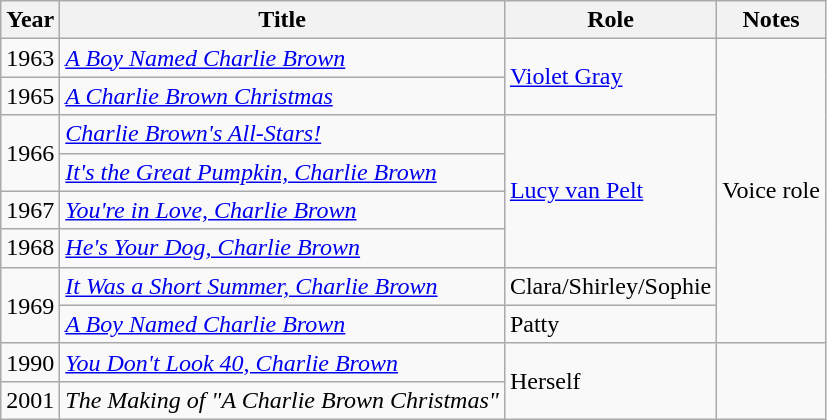<table class="wikitable sortable">
<tr>
<th>Year</th>
<th>Title</th>
<th>Role</th>
<th>Notes</th>
</tr>
<tr>
<td>1963</td>
<td><em><a href='#'>A Boy Named Charlie Brown</a></em></td>
<td rowspan="2"><a href='#'>Violet Gray</a></td>
<td rowspan="8">Voice role</td>
</tr>
<tr>
<td>1965</td>
<td><em><a href='#'>A Charlie Brown Christmas</a></em></td>
</tr>
<tr>
<td rowspan="2">1966</td>
<td><em><a href='#'>Charlie Brown's All-Stars!</a></em></td>
<td rowspan="4"><a href='#'>Lucy van Pelt</a></td>
</tr>
<tr>
<td><em><a href='#'>It's the Great Pumpkin, Charlie Brown</a></em></td>
</tr>
<tr>
<td>1967</td>
<td><em><a href='#'>You're in Love, Charlie Brown</a></em></td>
</tr>
<tr>
<td>1968</td>
<td><em><a href='#'>He's Your Dog, Charlie Brown</a></em></td>
</tr>
<tr>
<td rowspan="2">1969</td>
<td><em><a href='#'>It Was a Short Summer, Charlie Brown</a></em></td>
<td>Clara/Shirley/Sophie</td>
</tr>
<tr>
<td><em><a href='#'>A Boy Named Charlie Brown</a></em></td>
<td>Patty</td>
</tr>
<tr>
<td>1990</td>
<td><em><a href='#'>You Don't Look 40, Charlie Brown</a></em></td>
<td rowspan="2">Herself</td>
<td rowspan="2"></td>
</tr>
<tr>
<td>2001</td>
<td><em>The Making of "A Charlie Brown Christmas"</em></td>
</tr>
</table>
